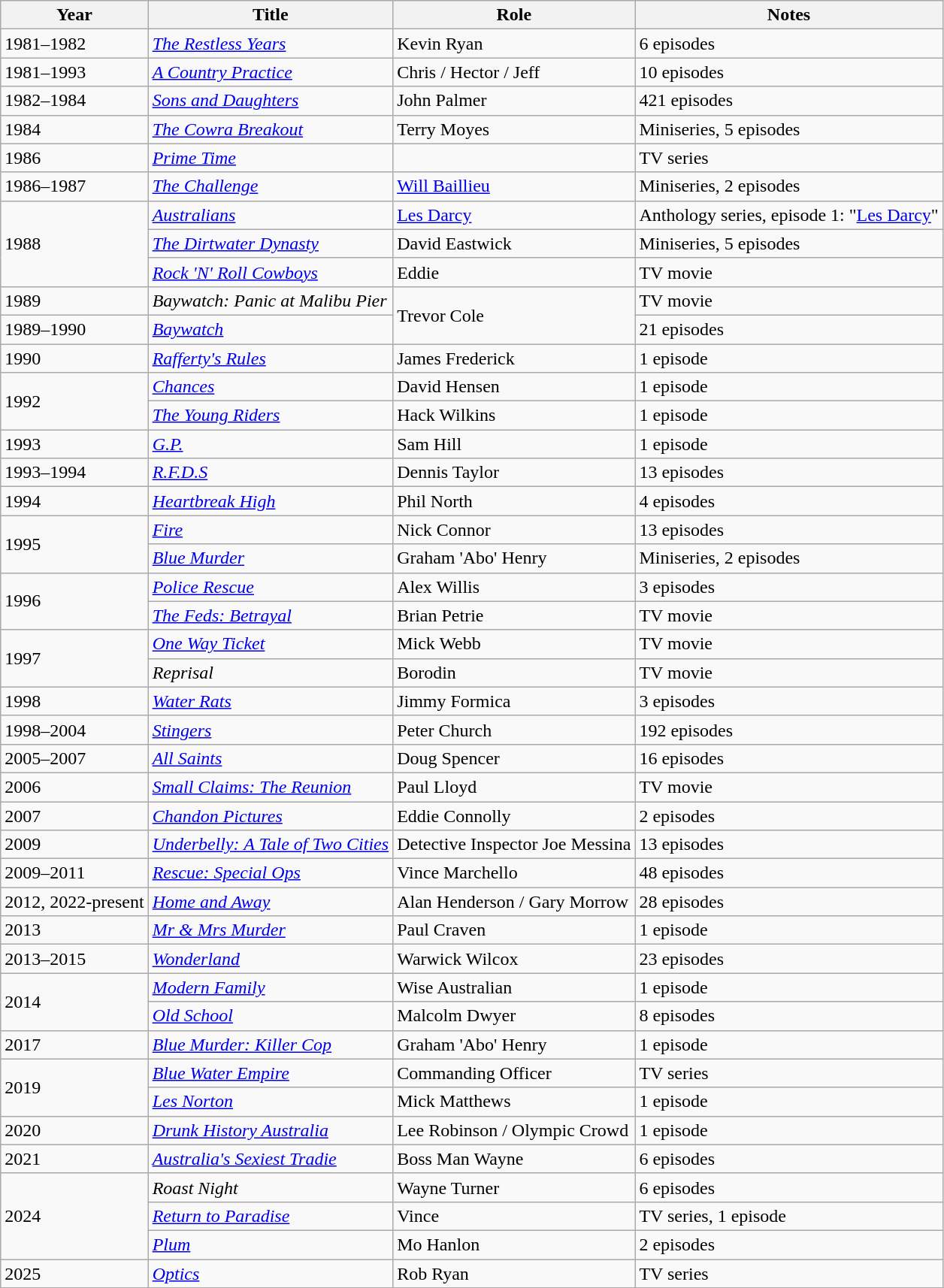<table class="wikitable sortable">
<tr>
<th>Year</th>
<th>Title</th>
<th>Role</th>
<th>Notes</th>
</tr>
<tr>
<td>1981–1982</td>
<td><em><a href='#'>The Restless Years</a></em></td>
<td>Kevin Ryan</td>
<td>6 episodes</td>
</tr>
<tr>
<td>1981–1993</td>
<td><em><a href='#'>A Country Practice</a></em></td>
<td>Chris / Hector / Jeff</td>
<td>10 episodes</td>
</tr>
<tr>
<td>1982–1984</td>
<td><em><a href='#'>Sons and Daughters</a></em></td>
<td>John Palmer</td>
<td>421 episodes</td>
</tr>
<tr>
<td>1984</td>
<td><em><a href='#'>The Cowra Breakout</a></em></td>
<td>Terry Moyes</td>
<td>Miniseries, 5 episodes</td>
</tr>
<tr>
<td>1986</td>
<td><em><a href='#'>Prime Time</a></em></td>
<td></td>
<td>TV series</td>
</tr>
<tr>
<td>1986–1987</td>
<td><em><a href='#'>The Challenge</a></em></td>
<td><a href='#'>Will Baillieu</a></td>
<td>Miniseries, 2 episodes</td>
</tr>
<tr>
<td rowspan="3">1988</td>
<td><em><a href='#'>Australians</a></em></td>
<td><a href='#'>Les Darcy</a></td>
<td>Anthology series, episode 1: "<a href='#'>Les Darcy</a>"</td>
</tr>
<tr>
<td><em><a href='#'>The Dirtwater Dynasty</a></em></td>
<td>David Eastwick</td>
<td>Miniseries, 5 episodes</td>
</tr>
<tr>
<td><em><a href='#'>Rock 'N' Roll Cowboys</a></em></td>
<td>Eddie</td>
<td>TV movie</td>
</tr>
<tr>
<td>1989</td>
<td><em>Baywatch: Panic at Malibu Pier</em></td>
<td rowspan="2">Trevor Cole</td>
<td>TV movie</td>
</tr>
<tr>
<td>1989–1990</td>
<td><em><a href='#'>Baywatch</a></em></td>
<td>21 episodes</td>
</tr>
<tr>
<td>1990</td>
<td><em><a href='#'>Rafferty's Rules</a></em></td>
<td>James Frederick</td>
<td>1 episode</td>
</tr>
<tr>
<td rowspan="2">1992</td>
<td><em><a href='#'>Chances</a></em></td>
<td>David Hensen</td>
<td>1 episode</td>
</tr>
<tr>
<td><em><a href='#'>The Young Riders</a></em></td>
<td>Hack Wilkins</td>
<td>1 episode</td>
</tr>
<tr>
<td>1993</td>
<td><em><a href='#'>G.P.</a></em></td>
<td>Sam Hill</td>
<td>1 episode</td>
</tr>
<tr>
<td>1993–1994</td>
<td><em><a href='#'>R.F.D.S</a></em></td>
<td>Dennis Taylor</td>
<td>13 episodes</td>
</tr>
<tr>
<td>1994</td>
<td><em><a href='#'>Heartbreak High</a></em></td>
<td>Phil North</td>
<td>4 episodes</td>
</tr>
<tr>
<td rowspan="2">1995</td>
<td><em><a href='#'>Fire</a></em></td>
<td>Nick Connor</td>
<td>13 episodes</td>
</tr>
<tr>
<td><em><a href='#'>Blue Murder</a></em></td>
<td>Graham 'Abo' Henry</td>
<td>Miniseries, 2 episodes</td>
</tr>
<tr>
<td rowspan="2">1996</td>
<td><em><a href='#'>Police Rescue</a></em></td>
<td>Alex Willis</td>
<td>3 episodes</td>
</tr>
<tr>
<td><em><a href='#'>The Feds: Betrayal</a></em></td>
<td>Brian Petrie</td>
<td>TV movie</td>
</tr>
<tr>
<td rowspan="2">1997</td>
<td><em><a href='#'>One Way Ticket</a></em></td>
<td>Mick Webb</td>
<td>TV movie</td>
</tr>
<tr>
<td><em>Reprisal</em></td>
<td>Borodin</td>
<td>TV movie</td>
</tr>
<tr>
<td>1998</td>
<td><em><a href='#'>Water Rats</a></em></td>
<td>Jimmy Formica</td>
<td>3 episodes</td>
</tr>
<tr>
<td>1998–2004</td>
<td><em><a href='#'>Stingers</a></em></td>
<td>Peter Church</td>
<td>192 episodes</td>
</tr>
<tr>
<td>2005–2007</td>
<td><em><a href='#'>All Saints</a></em></td>
<td>Doug Spencer</td>
<td>16 episodes</td>
</tr>
<tr>
<td>2006</td>
<td><em><a href='#'>Small Claims: The Reunion</a></em></td>
<td>Paul Lloyd</td>
<td>TV movie</td>
</tr>
<tr>
<td>2007</td>
<td><em><a href='#'>Chandon Pictures</a></em></td>
<td>Eddie Connolly</td>
<td>2 episodes</td>
</tr>
<tr>
<td>2009</td>
<td><em><a href='#'>Underbelly: A Tale of Two Cities</a></em></td>
<td>Detective Inspector Joe Messina</td>
<td>13 episodes</td>
</tr>
<tr>
<td>2009–2011</td>
<td><em><a href='#'>Rescue: Special Ops</a></em></td>
<td>Vince Marchello</td>
<td>48 episodes</td>
</tr>
<tr>
<td>2012, 2022-present</td>
<td><em><a href='#'>Home and Away</a></em></td>
<td>Alan Henderson / Gary Morrow</td>
<td>28 episodes</td>
</tr>
<tr>
<td>2013</td>
<td><em><a href='#'>Mr & Mrs Murder</a></em></td>
<td>Paul Craven</td>
<td>1 episode</td>
</tr>
<tr>
<td>2013–2015</td>
<td><em><a href='#'>Wonderland</a></em></td>
<td>Warwick Wilcox</td>
<td>23 episodes</td>
</tr>
<tr>
<td rowspan="2">2014</td>
<td><em><a href='#'>Modern Family</a></em></td>
<td>Wise Australian</td>
<td>1 episode</td>
</tr>
<tr>
<td><em><a href='#'>Old School</a></em></td>
<td>Malcolm Dwyer</td>
<td>8 episodes</td>
</tr>
<tr>
<td>2017</td>
<td><em><a href='#'>Blue Murder: Killer Cop</a></em></td>
<td>Graham 'Abo' Henry</td>
<td>1 episode</td>
</tr>
<tr>
<td rowspan="2">2019</td>
<td><em><a href='#'>Blue Water Empire</a></em></td>
<td>Commanding Officer</td>
<td>TV series</td>
</tr>
<tr>
<td><em><a href='#'>Les Norton</a></em></td>
<td>Mick Matthews</td>
<td>1 episode</td>
</tr>
<tr>
<td>2020</td>
<td><em><a href='#'>Drunk History Australia</a></em></td>
<td>Lee Robinson / Olympic Crowd</td>
<td>1 episode</td>
</tr>
<tr>
<td>2021</td>
<td><em><a href='#'>Australia's Sexiest Tradie</a></em></td>
<td>Boss Man Wayne</td>
<td>6 episodes</td>
</tr>
<tr>
<td rowspan="3">2024</td>
<td><em>Roast Night</em></td>
<td>Wayne Turner</td>
<td>6 episodes</td>
</tr>
<tr>
<td><em><a href='#'>Return to Paradise</a></em></td>
<td>Vince</td>
<td>TV series, 1 episode</td>
</tr>
<tr>
<td><em><a href='#'>Plum</a></em></td>
<td>Mo Hanlon</td>
<td>2 episodes</td>
</tr>
<tr>
<td>2025</td>
<td><em><a href='#'>Optics</a></em></td>
<td>Rob Ryan</td>
<td>TV series</td>
</tr>
</table>
